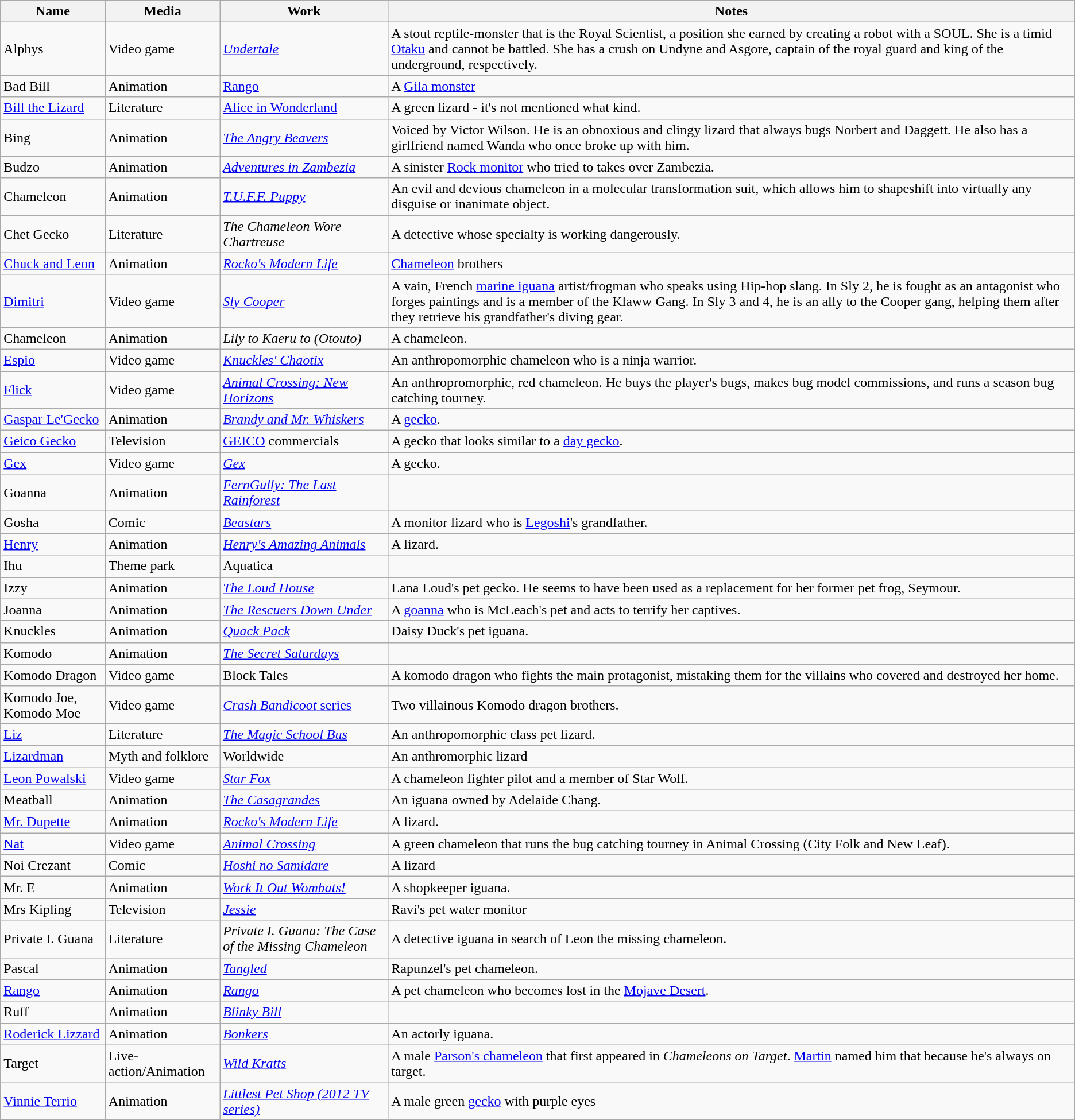<table class="wikitable sortable">
<tr>
<th>Name</th>
<th>Media</th>
<th>Work</th>
<th>Notes</th>
</tr>
<tr>
<td>Alphys</td>
<td>Video game</td>
<td><em><a href='#'>Undertale</a></em></td>
<td>A stout reptile-monster that is the Royal Scientist, a position she earned by creating a robot with a SOUL. She is a timid <a href='#'>Otaku</a> and cannot be battled. She has a crush on Undyne and Asgore, captain of the royal guard and king of the underground, respectively.</td>
</tr>
<tr>
<td>Bad Bill</td>
<td>Animation</td>
<td><a href='#'>Rango</a></td>
<td>A <a href='#'>Gila monster</a></td>
</tr>
<tr>
<td><a href='#'>Bill the Lizard</a></td>
<td>Literature</td>
<td><a href='#'>Alice in Wonderland</a></td>
<td>A green lizard - it's not mentioned what kind.</td>
</tr>
<tr>
<td>Bing</td>
<td>Animation</td>
<td><em><a href='#'>The Angry Beavers</a></em></td>
<td>Voiced by Victor Wilson. He is an obnoxious and clingy lizard that always bugs Norbert and Daggett. He also has a girlfriend named Wanda who once broke up with him.</td>
</tr>
<tr>
<td>Budzo</td>
<td>Animation</td>
<td><em><a href='#'>Adventures in Zambezia</a></em></td>
<td>A sinister <a href='#'>Rock monitor</a> who tried to takes over Zambezia.</td>
</tr>
<tr>
<td>Chameleon</td>
<td>Animation</td>
<td><em><a href='#'>T.U.F.F. Puppy</a></em></td>
<td>An evil and devious chameleon in a molecular transformation suit, which allows him to shapeshift into virtually any disguise or inanimate object.</td>
</tr>
<tr>
<td>Chet Gecko</td>
<td>Literature</td>
<td><em>The Chameleon Wore Chartreuse</em></td>
<td>A detective whose specialty is working dangerously.</td>
</tr>
<tr>
<td><a href='#'>Chuck and Leon</a></td>
<td>Animation</td>
<td><em><a href='#'>Rocko's Modern Life</a></em></td>
<td><a href='#'>Chameleon</a> brothers</td>
</tr>
<tr>
<td><a href='#'>Dimitri</a></td>
<td>Video game</td>
<td><em><a href='#'>Sly Cooper</a></em></td>
<td>A vain, French <a href='#'>marine iguana</a> artist/frogman who speaks using Hip-hop slang. In Sly 2, he is fought as an antagonist who forges paintings and is a member of the Klaww Gang. In Sly 3 and 4, he is an ally to the Cooper gang, helping them after they retrieve his grandfather's diving gear.</td>
</tr>
<tr>
<td>Chameleon</td>
<td>Animation</td>
<td><em>Lily to Kaeru to (Otouto)</em></td>
<td>A chameleon.</td>
</tr>
<tr>
<td><a href='#'>Espio</a></td>
<td>Video game</td>
<td><em><a href='#'>Knuckles' Chaotix</a></em></td>
<td>An anthropomorphic chameleon who is a ninja warrior.</td>
</tr>
<tr>
<td><a href='#'>Flick</a></td>
<td>Video game</td>
<td><em><a href='#'>Animal Crossing: New Horizons</a></em></td>
<td>An anthropromorphic, red chameleon. He buys the player's bugs, makes bug model commissions, and runs a season bug catching tourney.</td>
</tr>
<tr>
<td><a href='#'>Gaspar Le'Gecko</a></td>
<td>Animation</td>
<td><em><a href='#'>Brandy and Mr. Whiskers</a></em></td>
<td>A <a href='#'>gecko</a>.</td>
</tr>
<tr>
<td><a href='#'>Geico Gecko</a></td>
<td>Television</td>
<td><a href='#'>GEICO</a> commercials</td>
<td>A gecko that looks similar to a <a href='#'>day gecko</a>.</td>
</tr>
<tr>
<td><a href='#'>Gex</a></td>
<td>Video game</td>
<td><em><a href='#'>Gex</a></em></td>
<td>A gecko.</td>
</tr>
<tr>
<td>Goanna</td>
<td>Animation</td>
<td><em><a href='#'>FernGully: The Last Rainforest</a></em></td>
<td></td>
</tr>
<tr>
<td>Gosha</td>
<td>Comic</td>
<td><em><a href='#'>Beastars</a></em></td>
<td>A monitor lizard who is <a href='#'>Legoshi</a>'s grandfather.</td>
</tr>
<tr>
<td><a href='#'>Henry</a></td>
<td>Animation</td>
<td><em><a href='#'>Henry's Amazing Animals</a></em></td>
<td>A lizard.</td>
</tr>
<tr>
<td>Ihu</td>
<td>Theme park</td>
<td>Aquatica</td>
<td></td>
</tr>
<tr>
<td>Izzy</td>
<td>Animation</td>
<td><em><a href='#'>The Loud House</a></em></td>
<td>Lana Loud's pet gecko. He seems to have been used as a replacement for her former pet frog, Seymour.</td>
</tr>
<tr>
<td>Joanna</td>
<td>Animation</td>
<td><em><a href='#'>The Rescuers Down Under</a></em></td>
<td>A <a href='#'>goanna</a> who is McLeach's pet and acts to terrify her captives.</td>
</tr>
<tr>
<td>Knuckles</td>
<td>Animation</td>
<td><em><a href='#'>Quack Pack</a></em></td>
<td>Daisy Duck's pet iguana.</td>
</tr>
<tr>
<td>Komodo</td>
<td>Animation</td>
<td><em><a href='#'>The Secret Saturdays</a></em></td>
<td></td>
</tr>
<tr>
<td>Komodo Dragon</td>
<td>Video game</td>
<td>Block Tales</td>
<td>A komodo dragon who fights the main protagonist, mistaking them for the villains who covered and destroyed her home.</td>
</tr>
<tr>
<td>Komodo Joe, Komodo Moe</td>
<td>Video game</td>
<td><a href='#'><em>Crash Bandicoot</em> series</a></td>
<td>Two villainous Komodo dragon brothers.</td>
</tr>
<tr>
<td><a href='#'>Liz</a></td>
<td>Literature</td>
<td><em><a href='#'>The Magic School Bus</a></em></td>
<td>An anthropomorphic class pet lizard.</td>
</tr>
<tr>
<td><a href='#'>Lizardman</a></td>
<td>Myth and folklore</td>
<td>Worldwide</td>
<td>An anthromorphic lizard</td>
</tr>
<tr>
<td><a href='#'>Leon Powalski</a></td>
<td>Video game</td>
<td><em><a href='#'>Star Fox</a></em></td>
<td>A chameleon fighter pilot and a member of Star Wolf.</td>
</tr>
<tr>
<td>Meatball</td>
<td>Animation</td>
<td><em><a href='#'>The Casagrandes</a></em></td>
<td>An iguana owned by Adelaide Chang.</td>
</tr>
<tr>
<td><a href='#'>Mr. Dupette</a></td>
<td>Animation</td>
<td><em><a href='#'>Rocko's Modern Life</a></em></td>
<td>A lizard.</td>
</tr>
<tr>
<td><a href='#'>Nat</a></td>
<td>Video game</td>
<td><em><a href='#'>Animal Crossing</a></em></td>
<td>A green chameleon that runs the bug catching tourney in Animal Crossing (City Folk and New Leaf).</td>
</tr>
<tr>
<td>Noi Crezant</td>
<td>Comic</td>
<td><em><a href='#'>Hoshi no Samidare</a></em></td>
<td>A lizard</td>
</tr>
<tr>
<td>Mr. E</td>
<td>Animation</td>
<td><em><a href='#'>Work It Out Wombats!</a></em></td>
<td>A shopkeeper iguana.</td>
</tr>
<tr>
<td>Mrs Kipling</td>
<td>Television</td>
<td><em><a href='#'>Jessie</a></em></td>
<td>Ravi's pet water monitor</td>
</tr>
<tr>
<td>Private I. Guana</td>
<td>Literature</td>
<td><em>Private I. Guana: The Case of the Missing Chameleon</em></td>
<td>A detective iguana in search of Leon the missing chameleon.</td>
</tr>
<tr>
<td>Pascal</td>
<td>Animation</td>
<td><em><a href='#'>Tangled</a></em></td>
<td>Rapunzel's pet chameleon.</td>
</tr>
<tr>
<td><a href='#'>Rango</a></td>
<td>Animation</td>
<td><em><a href='#'>Rango</a></em></td>
<td>A pet chameleon who becomes lost in the <a href='#'>Mojave Desert</a>.</td>
</tr>
<tr>
<td>Ruff</td>
<td>Animation</td>
<td><em><a href='#'>Blinky Bill</a></em></td>
<td></td>
</tr>
<tr>
<td><a href='#'>Roderick Lizzard</a></td>
<td>Animation</td>
<td><em><a href='#'>Bonkers</a></em></td>
<td>An actorly iguana.</td>
</tr>
<tr>
<td>Target</td>
<td>Live-action/Animation</td>
<td><em><a href='#'>Wild Kratts</a></em></td>
<td>A male <a href='#'>Parson's chameleon</a> that first appeared in <em>Chameleons on Target</em>. <a href='#'>Martin</a> named him that because he's always on target.</td>
</tr>
<tr>
<td><a href='#'>Vinnie Terrio</a></td>
<td>Animation</td>
<td><em><a href='#'>Littlest Pet Shop (2012 TV series)</a></em></td>
<td>A male green <a href='#'>gecko</a> with purple eyes</td>
</tr>
</table>
